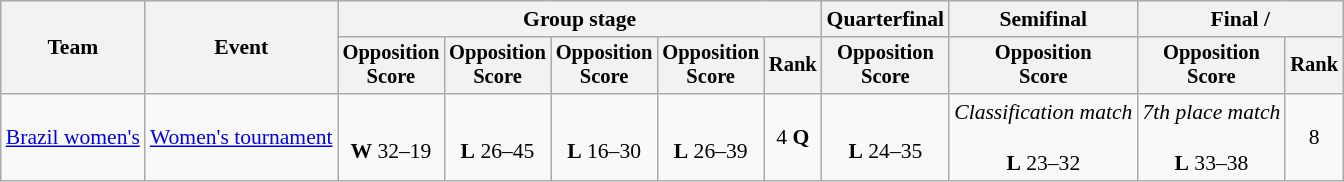<table class="wikitable" style="font-size:90%">
<tr>
<th rowspan=2>Team</th>
<th rowspan=2>Event</th>
<th colspan=5>Group stage</th>
<th>Quarterfinal</th>
<th>Semifinal</th>
<th colspan=2>Final / </th>
</tr>
<tr style="font-size:95%">
<th>Opposition<br>Score</th>
<th>Opposition<br>Score</th>
<th>Opposition<br>Score</th>
<th>Opposition<br>Score</th>
<th>Rank</th>
<th>Opposition<br>Score</th>
<th>Opposition<br>Score</th>
<th>Opposition<br>Score</th>
<th>Rank</th>
</tr>
<tr align=center>
<td align=left><a href='#'>Brazil women's</a></td>
<td align=left><a href='#'>Women's tournament</a></td>
<td><br><strong>W</strong> 32–19</td>
<td><br><strong>L</strong> 26–45</td>
<td><br><strong>L</strong> 16–30</td>
<td><br><strong>L</strong> 26–39</td>
<td>4 <strong>Q</strong></td>
<td><br><strong>L</strong> 24–35</td>
<td><em>Classification match</em><br><br><strong>L</strong> 23–32</td>
<td><em>7th place match</em><br><br><strong>L</strong> 33–38</td>
<td>8</td>
</tr>
</table>
